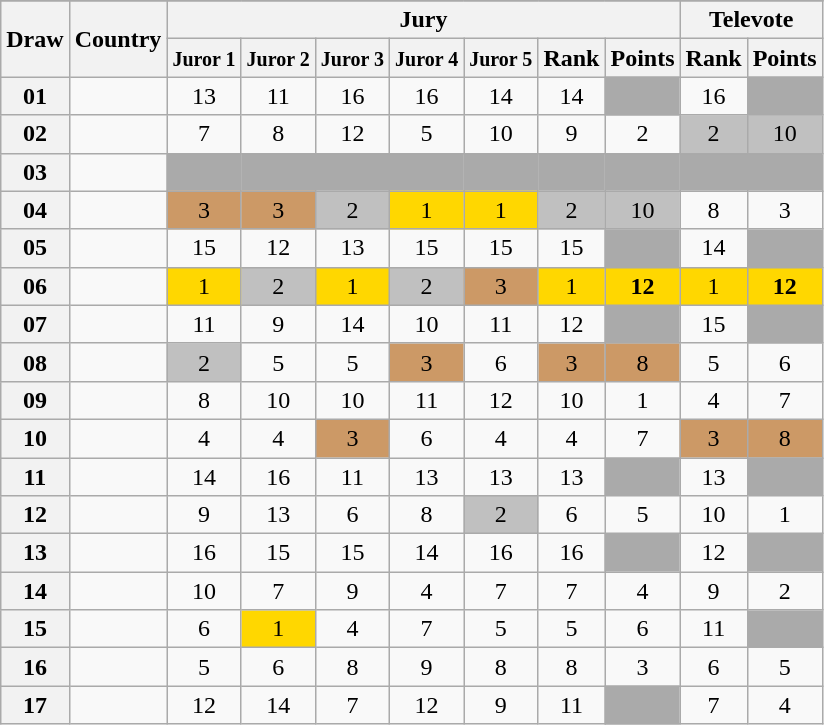<table class="sortable wikitable collapsible plainrowheaders" style="text-align:center">
<tr>
</tr>
<tr>
<th scope="col" rowspan="2">Draw</th>
<th scope="col" rowspan="2">Country</th>
<th scope="col" colspan="7">Jury</th>
<th scope="col" colspan="2">Televote</th>
</tr>
<tr>
<th scope="col"><small>Juror 1</small></th>
<th scope="col"><small>Juror 2</small></th>
<th scope="col"><small>Juror 3</small></th>
<th scope="col"><small>Juror 4</small></th>
<th scope="col"><small>Juror 5</small></th>
<th scope="col">Rank</th>
<th scope="col">Points</th>
<th scope="col">Rank</th>
<th scope="col">Points</th>
</tr>
<tr>
<th scope="row" style="text-align:center;">01</th>
<td style="text-align:left;"></td>
<td>13</td>
<td>11</td>
<td>16</td>
<td>16</td>
<td>14</td>
<td>14</td>
<td style="background:#AAAAAA;"></td>
<td>16</td>
<td style="background:#AAAAAA;"></td>
</tr>
<tr>
<th scope="row" style="text-align:center;">02</th>
<td style="text-align:left;"></td>
<td>7</td>
<td>8</td>
<td>12</td>
<td>5</td>
<td>10</td>
<td>9</td>
<td>2</td>
<td style="background:silver;">2</td>
<td style="background:silver;">10</td>
</tr>
<tr class="sortbottom">
<th scope="row" style="text-align:center;">03</th>
<td style="text-align:left;"></td>
<td style="background:#AAAAAA;"></td>
<td style="background:#AAAAAA;"></td>
<td style="background:#AAAAAA;"></td>
<td style="background:#AAAAAA;"></td>
<td style="background:#AAAAAA;"></td>
<td style="background:#AAAAAA;"></td>
<td style="background:#AAAAAA;"></td>
<td style="background:#AAAAAA;"></td>
<td style="background:#AAAAAA;"></td>
</tr>
<tr>
<th scope="row" style="text-align:center;">04</th>
<td style="text-align:left;"></td>
<td style="background:#CC9966;">3</td>
<td style="background:#CC9966;">3</td>
<td style="background:silver;">2</td>
<td style="background:gold;">1</td>
<td style="background:gold;">1</td>
<td style="background:silver;">2</td>
<td style="background:silver;">10</td>
<td>8</td>
<td>3</td>
</tr>
<tr>
<th scope="row" style="text-align:center;">05</th>
<td style="text-align:left;"></td>
<td>15</td>
<td>12</td>
<td>13</td>
<td>15</td>
<td>15</td>
<td>15</td>
<td style="background:#AAAAAA;"></td>
<td>14</td>
<td style="background:#AAAAAA;"></td>
</tr>
<tr>
<th scope="row" style="text-align:center;">06</th>
<td style="text-align:left;"></td>
<td style="background:gold;">1</td>
<td style="background:silver;">2</td>
<td style="background:gold;">1</td>
<td style="background:silver;">2</td>
<td style="background:#CC9966;">3</td>
<td style="background:gold;">1</td>
<td style="background:gold;"><strong>12</strong></td>
<td style="background:gold;">1</td>
<td style="background:gold;"><strong>12</strong></td>
</tr>
<tr>
<th scope="row" style="text-align:center;">07</th>
<td style="text-align:left;"></td>
<td>11</td>
<td>9</td>
<td>14</td>
<td>10</td>
<td>11</td>
<td>12</td>
<td style="background:#AAAAAA;"></td>
<td>15</td>
<td style="background:#AAAAAA;"></td>
</tr>
<tr>
<th scope="row" style="text-align:center;">08</th>
<td style="text-align:left;"></td>
<td style="background:silver;">2</td>
<td>5</td>
<td>5</td>
<td style="background:#CC9966;">3</td>
<td>6</td>
<td style="background:#CC9966;">3</td>
<td style="background:#CC9966;">8</td>
<td>5</td>
<td>6</td>
</tr>
<tr>
<th scope="row" style="text-align:center;">09</th>
<td style="text-align:left;"></td>
<td>8</td>
<td>10</td>
<td>10</td>
<td>11</td>
<td>12</td>
<td>10</td>
<td>1</td>
<td>4</td>
<td>7</td>
</tr>
<tr>
<th scope="row" style="text-align:center;">10</th>
<td style="text-align:left;"></td>
<td>4</td>
<td>4</td>
<td style="background:#CC9966;">3</td>
<td>6</td>
<td>4</td>
<td>4</td>
<td>7</td>
<td style="background:#CC9966;">3</td>
<td style="background:#CC9966;">8</td>
</tr>
<tr>
<th scope="row" style="text-align:center;">11</th>
<td style="text-align:left;"></td>
<td>14</td>
<td>16</td>
<td>11</td>
<td>13</td>
<td>13</td>
<td>13</td>
<td style="background:#AAAAAA;"></td>
<td>13</td>
<td style="background:#AAAAAA;"></td>
</tr>
<tr>
<th scope="row" style="text-align:center;">12</th>
<td style="text-align:left;"></td>
<td>9</td>
<td>13</td>
<td>6</td>
<td>8</td>
<td style="background:silver;">2</td>
<td>6</td>
<td>5</td>
<td>10</td>
<td>1</td>
</tr>
<tr>
<th scope="row" style="text-align:center;">13</th>
<td style="text-align:left;"></td>
<td>16</td>
<td>15</td>
<td>15</td>
<td>14</td>
<td>16</td>
<td>16</td>
<td style="background:#AAAAAA;"></td>
<td>12</td>
<td style="background:#AAAAAA;"></td>
</tr>
<tr>
<th scope="row" style="text-align:center;">14</th>
<td style="text-align:left;"></td>
<td>10</td>
<td>7</td>
<td>9</td>
<td>4</td>
<td>7</td>
<td>7</td>
<td>4</td>
<td>9</td>
<td>2</td>
</tr>
<tr>
<th scope="row" style="text-align:center;">15</th>
<td style="text-align:left;"></td>
<td>6</td>
<td style="background:gold;">1</td>
<td>4</td>
<td>7</td>
<td>5</td>
<td>5</td>
<td>6</td>
<td>11</td>
<td style="background:#AAAAAA;"></td>
</tr>
<tr>
<th scope="row" style="text-align:center;">16</th>
<td style="text-align:left;"></td>
<td>5</td>
<td>6</td>
<td>8</td>
<td>9</td>
<td>8</td>
<td>8</td>
<td>3</td>
<td>6</td>
<td>5</td>
</tr>
<tr>
<th scope="row" style="text-align:center;">17</th>
<td style="text-align:left;"></td>
<td>12</td>
<td>14</td>
<td>7</td>
<td>12</td>
<td>9</td>
<td>11</td>
<td style="background:#AAAAAA;"></td>
<td>7</td>
<td>4</td>
</tr>
</table>
